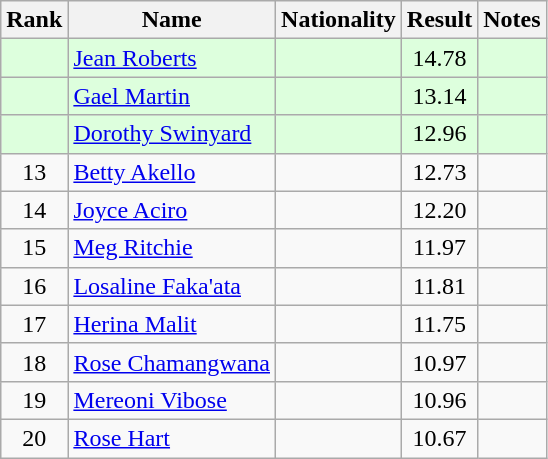<table class="wikitable sortable" style="text-align:center">
<tr>
<th>Rank</th>
<th>Name</th>
<th>Nationality</th>
<th>Result</th>
<th>Notes</th>
</tr>
<tr bgcolor=ddffdd>
<td></td>
<td align=left><a href='#'>Jean Roberts</a></td>
<td align=left></td>
<td>14.78</td>
<td></td>
</tr>
<tr bgcolor=ddffdd>
<td></td>
<td align=left><a href='#'>Gael Martin</a></td>
<td align=left></td>
<td>13.14</td>
<td></td>
</tr>
<tr bgcolor=ddffdd>
<td></td>
<td align=left><a href='#'>Dorothy Swinyard</a></td>
<td align=left></td>
<td>12.96</td>
<td></td>
</tr>
<tr>
<td>13</td>
<td align=left><a href='#'>Betty Akello</a></td>
<td align=left></td>
<td>12.73</td>
<td></td>
</tr>
<tr>
<td>14</td>
<td align=left><a href='#'>Joyce Aciro</a></td>
<td align=left></td>
<td>12.20</td>
<td></td>
</tr>
<tr>
<td>15</td>
<td align=left><a href='#'>Meg Ritchie</a></td>
<td align=left></td>
<td>11.97</td>
<td></td>
</tr>
<tr>
<td>16</td>
<td align=left><a href='#'>Losaline Faka'ata</a></td>
<td align=left></td>
<td>11.81</td>
<td></td>
</tr>
<tr>
<td>17</td>
<td align=left><a href='#'>Herina Malit</a></td>
<td align=left></td>
<td>11.75</td>
<td></td>
</tr>
<tr>
<td>18</td>
<td align=left><a href='#'>Rose Chamangwana</a></td>
<td align=left></td>
<td>10.97</td>
<td></td>
</tr>
<tr>
<td>19</td>
<td align=left><a href='#'>Mereoni Vibose</a></td>
<td align=left></td>
<td>10.96</td>
<td></td>
</tr>
<tr>
<td>20</td>
<td align=left><a href='#'>Rose Hart</a></td>
<td align=left></td>
<td>10.67</td>
<td></td>
</tr>
</table>
